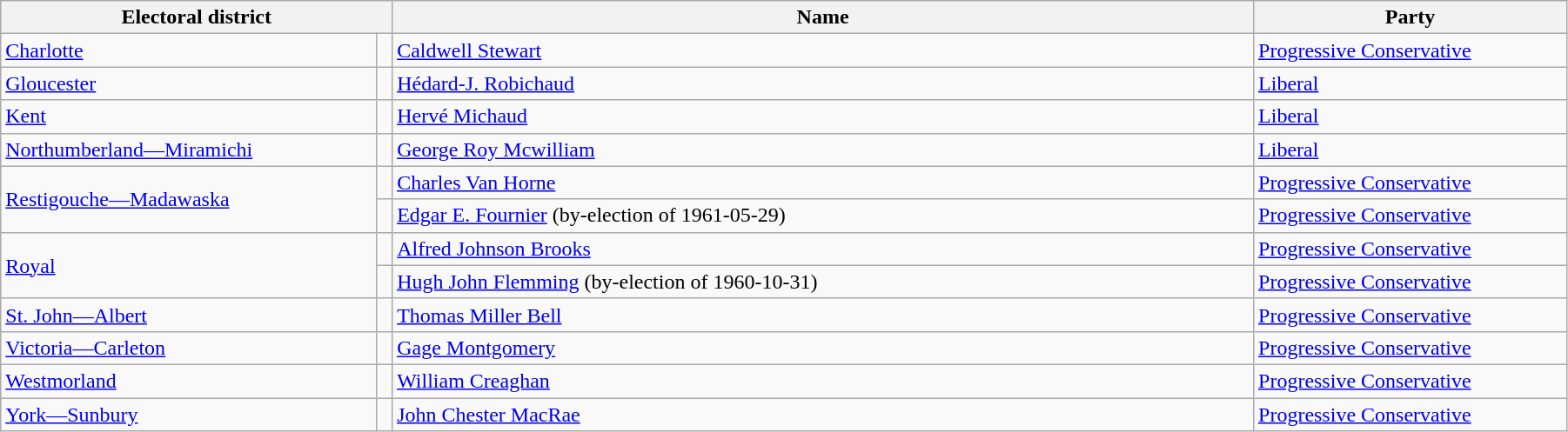<table class="wikitable" width=95%>
<tr>
<th colspan=2 width=25%>Electoral district</th>
<th>Name</th>
<th width=20%>Party</th>
</tr>
<tr>
<td width=24%><a href='#'>Charlotte</a></td>
<td></td>
<td><a href='#'>Caldwell Stewart</a></td>
<td><a href='#'>Progressive Conservative</a></td>
</tr>
<tr>
<td><a href='#'>Gloucester</a></td>
<td></td>
<td><a href='#'>Hédard-J. Robichaud</a></td>
<td><a href='#'>Liberal</a></td>
</tr>
<tr>
<td><a href='#'>Kent</a></td>
<td></td>
<td><a href='#'>Hervé Michaud</a></td>
<td><a href='#'>Liberal</a></td>
</tr>
<tr>
<td><a href='#'>Northumberland—Miramichi</a></td>
<td></td>
<td><a href='#'>George Roy Mcwilliam</a></td>
<td><a href='#'>Liberal</a></td>
</tr>
<tr>
<td rowspan=2><a href='#'>Restigouche—Madawaska</a></td>
<td></td>
<td><a href='#'>Charles Van Horne</a></td>
<td><a href='#'>Progressive Conservative</a></td>
</tr>
<tr>
<td></td>
<td><a href='#'>Edgar E. Fournier</a> (by-election of 1961-05-29)</td>
<td><a href='#'>Progressive Conservative</a></td>
</tr>
<tr>
<td rowspan=2><a href='#'>Royal</a></td>
<td></td>
<td><a href='#'>Alfred Johnson Brooks</a></td>
<td><a href='#'>Progressive Conservative</a></td>
</tr>
<tr>
<td></td>
<td><a href='#'>Hugh John Flemming</a> (by-election of 1960-10-31)</td>
<td><a href='#'>Progressive Conservative</a></td>
</tr>
<tr>
<td><a href='#'>St. John—Albert</a></td>
<td></td>
<td><a href='#'>Thomas Miller Bell</a></td>
<td><a href='#'>Progressive Conservative</a></td>
</tr>
<tr>
<td><a href='#'>Victoria—Carleton</a></td>
<td></td>
<td><a href='#'>Gage Montgomery</a></td>
<td><a href='#'>Progressive Conservative</a></td>
</tr>
<tr>
<td><a href='#'>Westmorland</a></td>
<td></td>
<td><a href='#'>William Creaghan</a></td>
<td><a href='#'>Progressive Conservative</a></td>
</tr>
<tr>
<td><a href='#'>York—Sunbury</a></td>
<td></td>
<td><a href='#'>John Chester MacRae</a></td>
<td><a href='#'>Progressive Conservative</a></td>
</tr>
</table>
